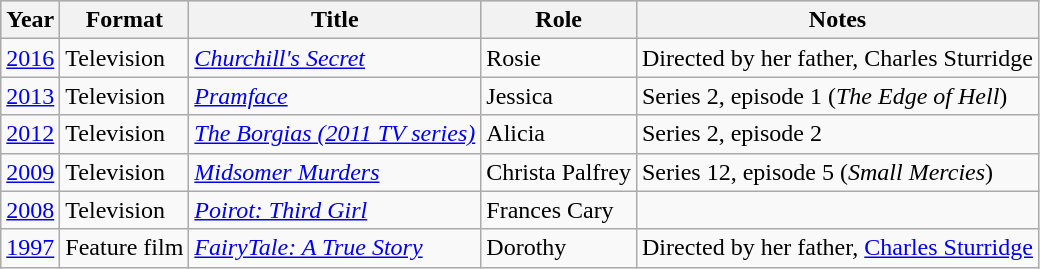<table class="wikitable sortable">
<tr style="background:#ccc; text-align:center;"|->
<th>Year</th>
<th>Format</th>
<th>Title</th>
<th>Role</th>
<th>Notes</th>
</tr>
<tr>
<td><a href='#'>2016</a></td>
<td>Television</td>
<td><em><a href='#'>Churchill's Secret</a></em></td>
<td>Rosie</td>
<td>Directed by her father, Charles Sturridge</td>
</tr>
<tr>
<td><a href='#'>2013</a></td>
<td>Television</td>
<td><em><a href='#'>Pramface</a></em></td>
<td>Jessica</td>
<td>Series 2, episode 1 (<em>The Edge of Hell</em>)</td>
</tr>
<tr>
<td><a href='#'>2012</a></td>
<td>Television</td>
<td><em><a href='#'>The Borgias (2011 TV series)</a></em></td>
<td>Alicia</td>
<td>Series 2, episode 2</td>
</tr>
<tr>
<td><a href='#'>2009</a></td>
<td>Television</td>
<td><em><a href='#'>Midsomer Murders</a></em></td>
<td>Christa Palfrey</td>
<td>Series 12, episode 5 (<em>Small Mercies</em>)</td>
</tr>
<tr>
<td><a href='#'>2008</a></td>
<td>Television</td>
<td><em><a href='#'>Poirot: Third Girl</a></em></td>
<td>Frances Cary</td>
<td></td>
</tr>
<tr>
<td><a href='#'>1997</a></td>
<td>Feature film</td>
<td><em><a href='#'>FairyTale: A True Story</a></em></td>
<td>Dorothy</td>
<td>Directed by her father, <a href='#'>Charles Sturridge</a></td>
</tr>
</table>
